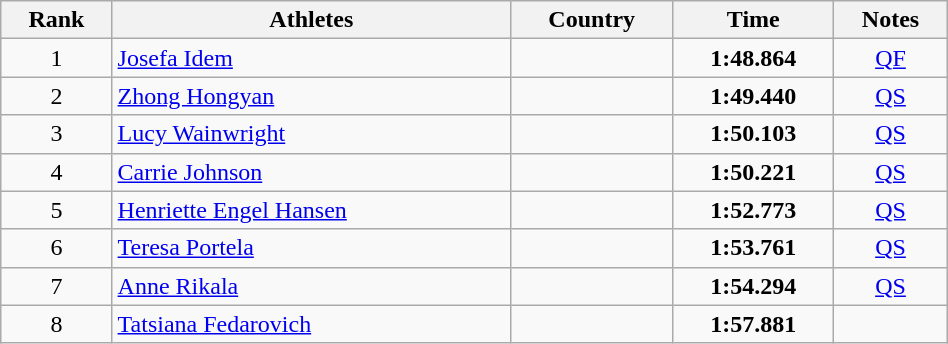<table class="wikitable sortable" width=50% style="text-align:center">
<tr>
<th>Rank</th>
<th>Athletes</th>
<th>Country</th>
<th>Time</th>
<th>Notes</th>
</tr>
<tr>
<td>1</td>
<td align=left><a href='#'>Josefa Idem</a></td>
<td align=left></td>
<td><strong>1:48.864</strong></td>
<td><a href='#'>QF</a></td>
</tr>
<tr>
<td>2</td>
<td align=left><a href='#'>Zhong Hongyan</a></td>
<td align=left></td>
<td><strong>1:49.440</strong></td>
<td><a href='#'>QS</a></td>
</tr>
<tr>
<td>3</td>
<td align=left><a href='#'>Lucy Wainwright</a></td>
<td align=left></td>
<td><strong>1:50.103</strong></td>
<td><a href='#'>QS</a></td>
</tr>
<tr>
<td>4</td>
<td align=left><a href='#'>Carrie Johnson</a></td>
<td align=left></td>
<td><strong>1:50.221</strong></td>
<td><a href='#'>QS</a></td>
</tr>
<tr>
<td>5</td>
<td align=left><a href='#'>Henriette Engel Hansen</a></td>
<td align=left></td>
<td><strong>1:52.773</strong></td>
<td><a href='#'>QS</a></td>
</tr>
<tr>
<td>6</td>
<td align=left><a href='#'>Teresa Portela</a></td>
<td align=left></td>
<td><strong>1:53.761</strong></td>
<td><a href='#'>QS</a></td>
</tr>
<tr>
<td>7</td>
<td align=left><a href='#'>Anne Rikala</a></td>
<td align=left></td>
<td><strong>1:54.294</strong></td>
<td><a href='#'>QS</a></td>
</tr>
<tr>
<td>8</td>
<td align=left><a href='#'>Tatsiana Fedarovich</a></td>
<td align=left></td>
<td><strong>1:57.881</strong></td>
<td></td>
</tr>
</table>
